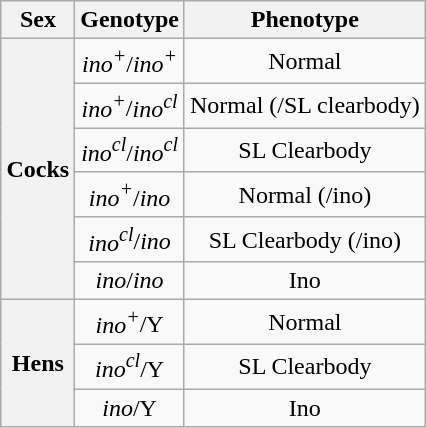<table class="wikitable"  style="text-align:center; float:right;">
<tr>
<th>Sex</th>
<th>Genotype</th>
<th>Phenotype</th>
</tr>
<tr>
<th rowspan=6>Cocks</th>
<td><em>ino<sup>+</sup></em>/<em>ino<sup>+</sup></em></td>
<td>Normal</td>
</tr>
<tr>
<td><em>ino<sup>+</sup></em>/<em>ino<sup>cl</sup></em></td>
<td>Normal (/SL clearbody)</td>
</tr>
<tr>
<td><em>ino<sup>cl</sup></em>/<em>ino<sup>cl</sup></em></td>
<td>SL Clearbody</td>
</tr>
<tr>
<td><em>ino<sup>+</sup></em>/<em>ino</em></td>
<td>Normal (/ino)</td>
</tr>
<tr>
<td><em>ino<sup>cl</sup></em>/<em>ino</em></td>
<td>SL Clearbody (/ino)</td>
</tr>
<tr>
<td><em>ino</em>/<em>ino</em></td>
<td>Ino</td>
</tr>
<tr>
<th rowspan=3>Hens</th>
<td><em>ino<sup>+</sup></em>/Y</td>
<td>Normal</td>
</tr>
<tr>
<td><em>ino<sup>cl</sup></em>/Y</td>
<td>SL Clearbody</td>
</tr>
<tr>
<td><em>ino</em>/Y</td>
<td>Ino</td>
</tr>
</table>
